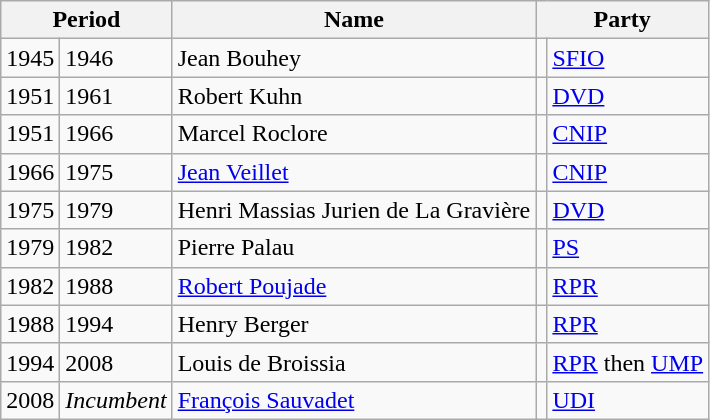<table class="wikitable">
<tr>
<th colspan="2">Period</th>
<th>Name</th>
<th colspan="2">Party</th>
</tr>
<tr>
<td>1945</td>
<td>1946</td>
<td>Jean Bouhey</td>
<td></td>
<td><a href='#'>SFIO</a></td>
</tr>
<tr>
<td>1951</td>
<td>1961</td>
<td>Robert Kuhn</td>
<td></td>
<td><a href='#'>DVD</a></td>
</tr>
<tr>
<td>1951</td>
<td>1966</td>
<td>Marcel Roclore</td>
<td></td>
<td><a href='#'>CNIP</a></td>
</tr>
<tr>
<td>1966</td>
<td>1975</td>
<td><a href='#'>Jean Veillet</a></td>
<td></td>
<td><a href='#'>CNIP</a></td>
</tr>
<tr>
<td>1975</td>
<td>1979</td>
<td>Henri Massias Jurien de La Gravière</td>
<td></td>
<td><a href='#'>DVD</a></td>
</tr>
<tr>
<td>1979</td>
<td>1982</td>
<td>Pierre Palau</td>
<td></td>
<td><a href='#'>PS</a></td>
</tr>
<tr>
<td>1982</td>
<td>1988</td>
<td><a href='#'>Robert Poujade</a></td>
<td></td>
<td><a href='#'>RPR</a></td>
</tr>
<tr>
<td>1988</td>
<td>1994</td>
<td>Henry Berger</td>
<td></td>
<td><a href='#'>RPR</a></td>
</tr>
<tr>
<td>1994</td>
<td>2008</td>
<td>Louis de Broissia</td>
<td></td>
<td><a href='#'>RPR</a> then <a href='#'>UMP</a></td>
</tr>
<tr>
<td>2008</td>
<td><em>Incumbent</em></td>
<td><a href='#'>François Sauvadet</a></td>
<td></td>
<td><a href='#'>UDI</a></td>
</tr>
</table>
